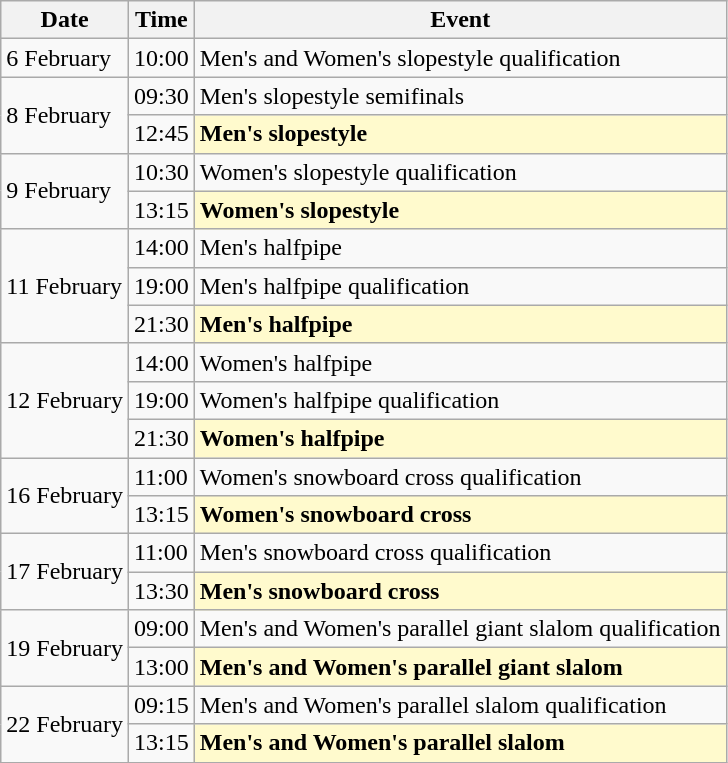<table class=wikitable>
<tr>
<th>Date</th>
<th>Time</th>
<th>Event</th>
</tr>
<tr>
<td>6 February</td>
<td>10:00</td>
<td>Men's and Women's slopestyle qualification</td>
</tr>
<tr>
<td rowspan=2>8 February</td>
<td>09:30</td>
<td>Men's slopestyle semifinals</td>
</tr>
<tr>
<td>12:45</td>
<td style=background:lemonchiffon><strong>Men's slopestyle</strong></td>
</tr>
<tr>
<td rowspan=2>9 February</td>
<td>10:30</td>
<td>Women's slopestyle qualification</td>
</tr>
<tr>
<td>13:15</td>
<td style=background:lemonchiffon><strong>Women's slopestyle</strong></td>
</tr>
<tr>
<td rowspan=3>11 February</td>
<td>14:00</td>
<td>Men's halfpipe</td>
</tr>
<tr>
<td>19:00</td>
<td>Men's halfpipe qualification</td>
</tr>
<tr>
<td>21:30</td>
<td style=background:lemonchiffon><strong>Men's halfpipe</strong></td>
</tr>
<tr>
<td rowspan=3>12 February</td>
<td>14:00</td>
<td>Women's halfpipe</td>
</tr>
<tr>
<td>19:00</td>
<td>Women's halfpipe qualification</td>
</tr>
<tr>
<td>21:30</td>
<td style=background:lemonchiffon><strong>Women's halfpipe</strong></td>
</tr>
<tr>
<td rowspan=2>16 February</td>
<td>11:00</td>
<td>Women's snowboard cross qualification</td>
</tr>
<tr>
<td>13:15</td>
<td style=background:lemonchiffon><strong>Women's snowboard cross</strong></td>
</tr>
<tr>
<td rowspan=2>17 February</td>
<td>11:00</td>
<td>Men's snowboard cross qualification</td>
</tr>
<tr>
<td>13:30</td>
<td style=background:lemonchiffon><strong>Men's snowboard cross</strong></td>
</tr>
<tr>
<td rowspan=2>19 February</td>
<td>09:00</td>
<td>Men's and Women's parallel giant slalom qualification</td>
</tr>
<tr>
<td>13:00</td>
<td style=background:lemonchiffon><strong>Men's and Women's parallel giant slalom</strong></td>
</tr>
<tr>
<td rowspan=2>22 February</td>
<td>09:15</td>
<td>Men's and Women's parallel slalom qualification</td>
</tr>
<tr>
<td>13:15</td>
<td style=background:lemonchiffon><strong>Men's and Women's parallel slalom</strong></td>
</tr>
</table>
